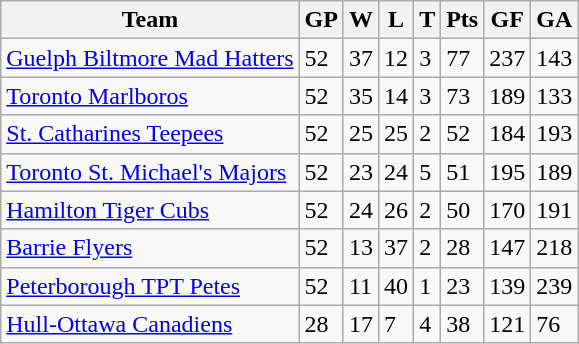<table class="wikitable">
<tr>
<th>Team</th>
<th>GP</th>
<th>W</th>
<th>L</th>
<th>T</th>
<th>Pts</th>
<th>GF</th>
<th>GA</th>
</tr>
<tr>
<td><a href='#'>Guelph Biltmore Mad Hatters</a></td>
<td>52</td>
<td>37</td>
<td>12</td>
<td>3</td>
<td>77</td>
<td>237</td>
<td>143</td>
</tr>
<tr>
<td><a href='#'>Toronto Marlboros</a></td>
<td>52</td>
<td>35</td>
<td>14</td>
<td>3</td>
<td>73</td>
<td>189</td>
<td>133</td>
</tr>
<tr>
<td><a href='#'>St. Catharines Teepees</a></td>
<td>52</td>
<td>25</td>
<td>25</td>
<td>2</td>
<td>52</td>
<td>184</td>
<td>193</td>
</tr>
<tr>
<td><a href='#'>Toronto St. Michael's Majors</a></td>
<td>52</td>
<td>23</td>
<td>24</td>
<td>5</td>
<td>51</td>
<td>195</td>
<td>189</td>
</tr>
<tr>
<td><a href='#'>Hamilton Tiger Cubs</a></td>
<td>52</td>
<td>24</td>
<td>26</td>
<td>2</td>
<td>50</td>
<td>170</td>
<td>191</td>
</tr>
<tr>
<td><a href='#'>Barrie Flyers</a></td>
<td>52</td>
<td>13</td>
<td>37</td>
<td>2</td>
<td>28</td>
<td>147</td>
<td>218</td>
</tr>
<tr>
<td><a href='#'>Peterborough TPT Petes</a></td>
<td>52</td>
<td>11</td>
<td>40</td>
<td>1</td>
<td>23</td>
<td>139</td>
<td>239</td>
</tr>
<tr>
<td><a href='#'>Hull-Ottawa Canadiens</a></td>
<td>28</td>
<td>17</td>
<td>7</td>
<td>4</td>
<td>38</td>
<td>121</td>
<td>76</td>
</tr>
</table>
